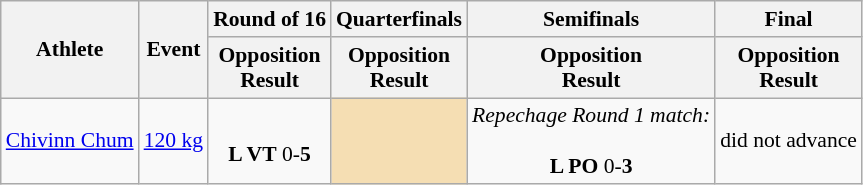<table class="wikitable" border="1" style="font-size:90%">
<tr>
<th rowspan=2>Athlete</th>
<th rowspan=2>Event</th>
<th>Round of 16</th>
<th>Quarterfinals</th>
<th>Semifinals</th>
<th>Final</th>
</tr>
<tr>
<th>Opposition<br>Result</th>
<th>Opposition<br>Result</th>
<th>Opposition<br>Result</th>
<th>Opposition<br>Result</th>
</tr>
<tr>
<td><a href='#'>Chivinn Chum</a></td>
<td><a href='#'>120 kg</a></td>
<td align=center><br><strong>L VT</strong> 0-<strong>5</strong></td>
<td bgcolor="wheat"></td>
<td align=center><em>Repechage Round 1 match:</em><br><br><strong>L PO</strong> 0-<strong>3</strong></td>
<td align=center colspan="7">did not advance</td>
</tr>
</table>
